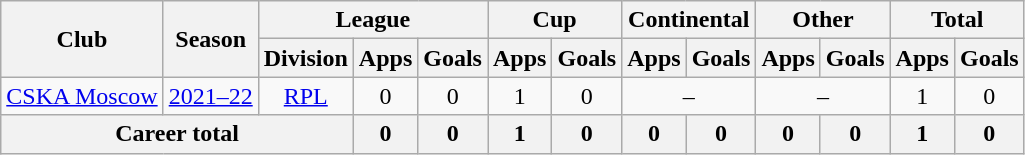<table class="wikitable" style="text-align: center;">
<tr>
<th rowspan=2>Club</th>
<th rowspan=2>Season</th>
<th colspan=3>League</th>
<th colspan=2>Cup</th>
<th colspan=2>Continental</th>
<th colspan=2>Other</th>
<th colspan=2>Total</th>
</tr>
<tr>
<th>Division</th>
<th>Apps</th>
<th>Goals</th>
<th>Apps</th>
<th>Goals</th>
<th>Apps</th>
<th>Goals</th>
<th>Apps</th>
<th>Goals</th>
<th>Apps</th>
<th>Goals</th>
</tr>
<tr>
<td><a href='#'>CSKA Moscow</a></td>
<td><a href='#'>2021–22</a></td>
<td><a href='#'>RPL</a></td>
<td>0</td>
<td>0</td>
<td>1</td>
<td>0</td>
<td colspan=2>–</td>
<td colspan=2>–</td>
<td>1</td>
<td>0</td>
</tr>
<tr>
<th colspan=3>Career total</th>
<th>0</th>
<th>0</th>
<th>1</th>
<th>0</th>
<th>0</th>
<th>0</th>
<th>0</th>
<th>0</th>
<th>1</th>
<th>0</th>
</tr>
</table>
